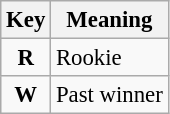<table class="wikitable" style="font-size: 95%">
<tr>
<th>Key</th>
<th>Meaning</th>
</tr>
<tr>
<td align="center"><strong><span>R</span></strong></td>
<td>Rookie</td>
</tr>
<tr>
<td align="center"><strong><span>W</span></strong></td>
<td>Past winner</td>
</tr>
</table>
